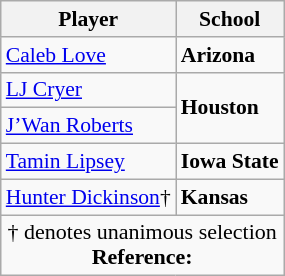<table class="wikitable" style="white-space:nowrap; font-size:90%;">
<tr>
<th>Player</th>
<th>School</th>
</tr>
<tr ,>
<td><a href='#'>Caleb Love</a></td>
<td><strong>Arizona</strong></td>
</tr>
<tr>
<td><a href='#'>LJ Cryer</a></td>
<td rowspan=2><strong>Houston</strong></td>
</tr>
<tr>
<td><a href='#'>J’Wan Roberts</a></td>
</tr>
<tr>
<td><a href='#'>Tamin Lipsey</a></td>
<td><strong>Iowa State</strong></td>
</tr>
<tr>
<td><a href='#'>Hunter Dickinson</a>†</td>
<td><strong>Kansas</strong></td>
</tr>
<tr>
<td colspan="4"  style="font-size:11pt; text-align:center;">† denotes unanimous selection<br><strong>Reference:</strong></td>
</tr>
</table>
